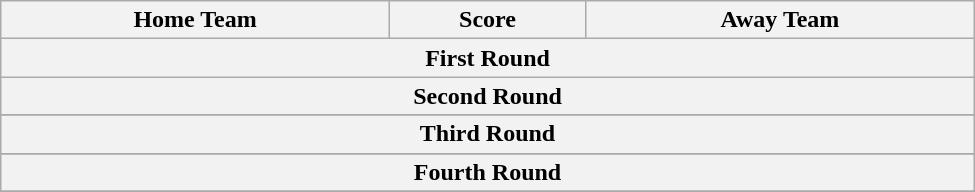<table class="wikitable" style="text-align: center; width:650px">
<tr>
<th scope=col width="245px">Home Team</th>
<th scope=col width="120px">Score</th>
<th scope=col width="245px">Away Team</th>
</tr>
<tr>
<th colspan="3">First Round</th>
</tr>
<tr>
<th colspan="3">Second Round</th>
</tr>
<tr>
</tr>
<tr>
<th colspan="3">Third Round</th>
</tr>
<tr>
</tr>
<tr>
<th colspan="3">Fourth Round</th>
</tr>
<tr>
</tr>
<tr>
</tr>
</table>
